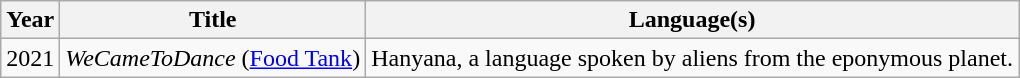<table class="wikitable sortable">
<tr>
<th>Year</th>
<th>Title</th>
<th>Language(s)</th>
</tr>
<tr>
<td>2021</td>
<td><em>WeCameToDance</em> (<a href='#'>Food Tank</a>)</td>
<td>Hanyana, a language spoken by aliens from the eponymous planet.</td>
</tr>
</table>
